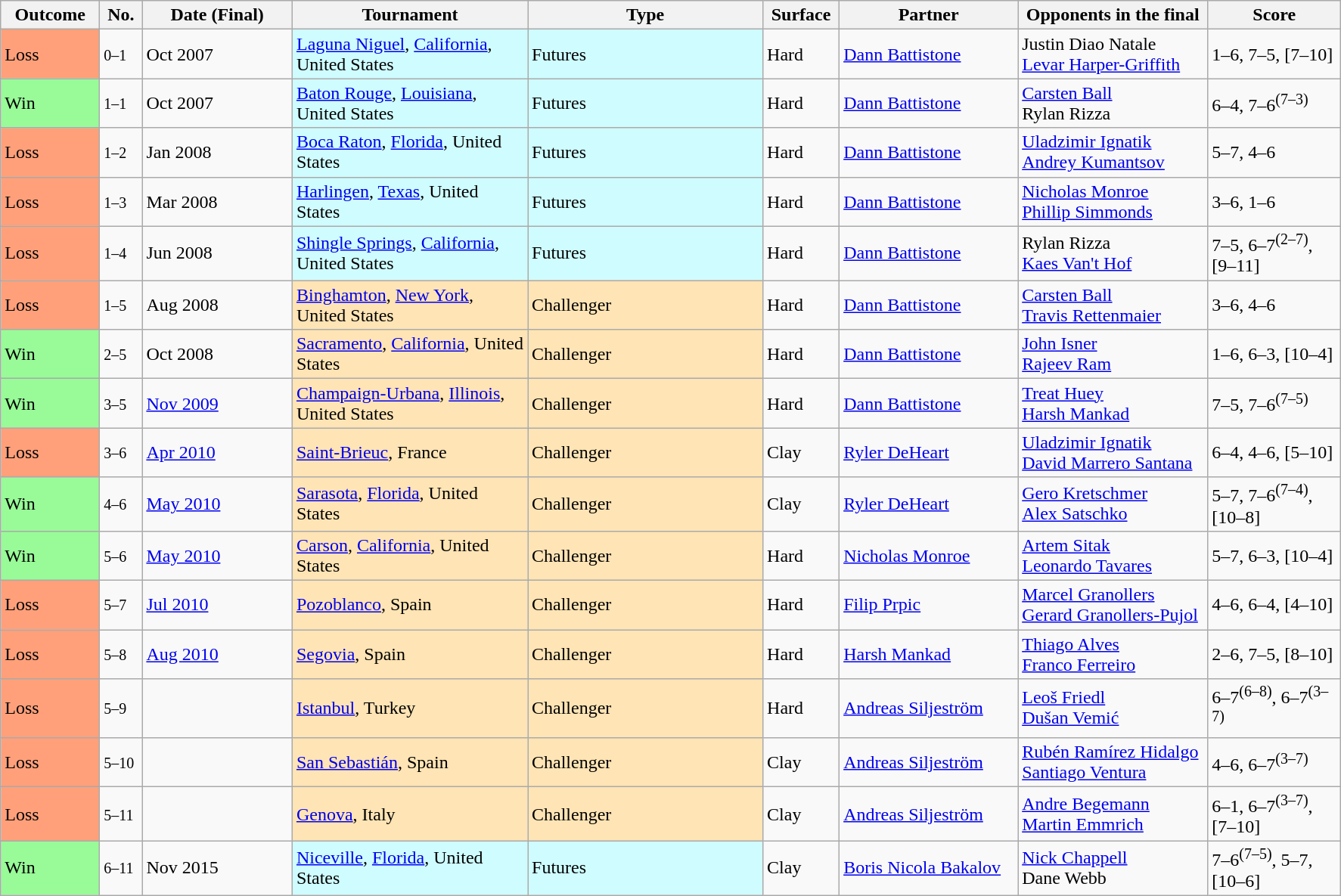<table class="wikitable">
<tr>
<th width=80>Outcome</th>
<th width=30>No.</th>
<th width=125>Date (Final)</th>
<th width=200>Tournament</th>
<th width=200>Type</th>
<th width=60>Surface</th>
<th width=150>Partner</th>
<th width=160>Opponents in the final</th>
<th width=110>Score</th>
</tr>
<tr>
<td style="background:#ffa07a;">Loss</td>
<td><small>0–1</small></td>
<td>Oct 2007</td>
<td style="background:#cffcff;"><a href='#'>Laguna Niguel</a>, <a href='#'>California</a>, United States</td>
<td style="background:#cffcff;">Futures</td>
<td>Hard</td>
<td> <a href='#'>Dann Battistone</a></td>
<td> Justin Diao Natale<br> <a href='#'>Levar Harper-Griffith</a></td>
<td>1–6, 7–5, [7–10]</td>
</tr>
<tr>
<td style="background:#98FB98">Win</td>
<td><small>1–1</small></td>
<td>Oct 2007</td>
<td style="background:#cffcff;"><a href='#'>Baton Rouge</a>, <a href='#'>Louisiana</a>, United States</td>
<td style="background:#cffcff;">Futures</td>
<td>Hard</td>
<td> <a href='#'>Dann Battistone</a></td>
<td> <a href='#'>Carsten Ball</a><br> Rylan Rizza</td>
<td>6–4, 7–6<sup>(7–3)</sup></td>
</tr>
<tr>
<td style="background:#ffa07a;">Loss</td>
<td><small>1–2</small></td>
<td>Jan 2008</td>
<td style="background:#cffcff;"><a href='#'>Boca Raton</a>, <a href='#'>Florida</a>, United States</td>
<td style="background:#cffcff;">Futures</td>
<td>Hard</td>
<td> <a href='#'>Dann Battistone</a></td>
<td> <a href='#'>Uladzimir Ignatik</a><br> <a href='#'>Andrey Kumantsov</a></td>
<td>5–7, 4–6</td>
</tr>
<tr>
<td style="background:#ffa07a;">Loss</td>
<td><small>1–3</small></td>
<td>Mar 2008</td>
<td style="background:#cffcff;"><a href='#'>Harlingen</a>, <a href='#'>Texas</a>, United States</td>
<td style="background:#cffcff;">Futures</td>
<td>Hard</td>
<td> <a href='#'>Dann Battistone</a></td>
<td> <a href='#'>Nicholas Monroe</a><br> <a href='#'>Phillip Simmonds</a></td>
<td>3–6, 1–6</td>
</tr>
<tr>
<td style="background:#ffa07a;">Loss</td>
<td><small>1–4</small></td>
<td>Jun 2008</td>
<td style="background:#cffcff;"><a href='#'>Shingle Springs</a>, <a href='#'>California</a>, United States</td>
<td style="background:#cffcff;">Futures</td>
<td>Hard</td>
<td> <a href='#'>Dann Battistone</a></td>
<td> Rylan Rizza<br> <a href='#'>Kaes Van't Hof</a></td>
<td>7–5, 6–7<sup>(2–7)</sup>, [9–11]</td>
</tr>
<tr>
<td style="background:#ffa07a;">Loss</td>
<td><small>1–5</small></td>
<td>Aug 2008</td>
<td style="background:moccasin;"><a href='#'>Binghamton</a>, <a href='#'>New York</a>, United States</td>
<td style="background:moccasin;">Challenger</td>
<td>Hard</td>
<td> <a href='#'>Dann Battistone</a></td>
<td> <a href='#'>Carsten Ball</a><br> <a href='#'>Travis Rettenmaier</a></td>
<td>3–6, 4–6</td>
</tr>
<tr>
<td style="background:#98FB98;">Win</td>
<td><small>2–5</small></td>
<td>Oct 2008</td>
<td style="background:moccasin;"><a href='#'>Sacramento</a>, <a href='#'>California</a>, United States</td>
<td style="background:moccasin;">Challenger</td>
<td>Hard</td>
<td> <a href='#'>Dann Battistone</a></td>
<td> <a href='#'>John Isner</a><br> <a href='#'>Rajeev Ram</a></td>
<td>1–6, 6–3, [10–4]</td>
</tr>
<tr>
<td style="background:#98FB98;">Win</td>
<td><small>3–5</small></td>
<td><a href='#'>Nov 2009</a></td>
<td style="background:moccasin;"><a href='#'>Champaign-Urbana</a>, <a href='#'>Illinois</a>, United States</td>
<td style="background:moccasin;">Challenger</td>
<td>Hard</td>
<td> <a href='#'>Dann Battistone</a></td>
<td> <a href='#'>Treat Huey</a><br> <a href='#'>Harsh Mankad</a></td>
<td>7–5, 7–6<sup>(7–5)</sup></td>
</tr>
<tr>
<td style="background:#ffa07a;">Loss</td>
<td><small>3–6</small></td>
<td><a href='#'>Apr 2010</a></td>
<td style="background:moccasin;"><a href='#'>Saint-Brieuc</a>, France</td>
<td style="background:moccasin;">Challenger</td>
<td>Clay</td>
<td> <a href='#'>Ryler DeHeart</a></td>
<td> <a href='#'>Uladzimir Ignatik</a><br> <a href='#'>David Marrero Santana</a></td>
<td>6–4, 4–6, [5–10]</td>
</tr>
<tr>
<td style="background:#98FB98">Win</td>
<td><small>4–6</small></td>
<td><a href='#'>May 2010</a></td>
<td style="background:moccasin;"><a href='#'>Sarasota</a>, <a href='#'>Florida</a>, United States</td>
<td style="background:moccasin;">Challenger</td>
<td>Clay</td>
<td> <a href='#'>Ryler DeHeart</a></td>
<td> <a href='#'>Gero Kretschmer</a><br> <a href='#'>Alex Satschko</a></td>
<td>5–7, 7–6<sup>(7–4)</sup>, [10–8]</td>
</tr>
<tr>
<td style="background:#98FB98">Win</td>
<td><small>5–6</small></td>
<td><a href='#'>May 2010</a></td>
<td style="background:moccasin;"><a href='#'>Carson</a>, <a href='#'>California</a>, United States</td>
<td style="background:moccasin;">Challenger</td>
<td>Hard</td>
<td> <a href='#'>Nicholas Monroe</a></td>
<td> <a href='#'>Artem Sitak</a><br> <a href='#'>Leonardo Tavares</a></td>
<td>5–7, 6–3, [10–4]</td>
</tr>
<tr>
<td style="background:#ffa07a">Loss</td>
<td><small>5–7</small></td>
<td><a href='#'>Jul 2010</a></td>
<td style="background:moccasin;"><a href='#'>Pozoblanco</a>, Spain</td>
<td style="background:moccasin;">Challenger</td>
<td>Hard</td>
<td> <a href='#'>Filip Prpic</a></td>
<td> <a href='#'>Marcel Granollers</a><br> <a href='#'>Gerard Granollers-Pujol</a></td>
<td>4–6, 6–4, [4–10]</td>
</tr>
<tr>
<td style="background:#ffa07a">Loss</td>
<td><small>5–8</small></td>
<td><a href='#'>Aug 2010</a></td>
<td style="background:moccasin;"><a href='#'>Segovia</a>, Spain</td>
<td style="background:moccasin;">Challenger</td>
<td>Hard</td>
<td> <a href='#'>Harsh Mankad</a></td>
<td> <a href='#'>Thiago Alves</a><br> <a href='#'>Franco Ferreiro</a></td>
<td>2–6, 7–5, [8–10]</td>
</tr>
<tr>
<td style="background:#ffa07a;">Loss</td>
<td><small>5–9</small></td>
<td><a href='#'></a></td>
<td style="background:moccasin;"><a href='#'>Istanbul</a>, Turkey</td>
<td style="background:moccasin;">Challenger</td>
<td>Hard</td>
<td> <a href='#'>Andreas Siljeström</a></td>
<td> <a href='#'>Leoš Friedl</a><br> <a href='#'>Dušan Vemić</a></td>
<td>6–7<sup>(6–8)</sup>, 6–7<sup>(3–7)</sup></td>
</tr>
<tr>
<td style="background:#ffa07a;">Loss</td>
<td><small>5–10</small></td>
<td><a href='#'></a></td>
<td style="background:moccasin;"><a href='#'>San Sebastián</a>, Spain</td>
<td style="background:moccasin;">Challenger</td>
<td>Clay</td>
<td> <a href='#'>Andreas Siljeström</a></td>
<td> <a href='#'>Rubén Ramírez Hidalgo</a><br> <a href='#'>Santiago Ventura</a></td>
<td>4–6, 6–7<sup>(3–7)</sup></td>
</tr>
<tr>
<td style="background:#ffa07a;">Loss</td>
<td><small>5–11</small></td>
<td><a href='#'></a></td>
<td style="background:moccasin;"><a href='#'>Genova</a>, Italy</td>
<td style="background:moccasin;">Challenger</td>
<td>Clay</td>
<td> <a href='#'>Andreas Siljeström</a></td>
<td> <a href='#'>Andre Begemann</a><br> <a href='#'>Martin Emmrich</a></td>
<td>6–1, 6–7<sup>(3–7)</sup>, [7–10]</td>
</tr>
<tr>
<td style="background:#98FB98;">Win</td>
<td><small>6–11</small></td>
<td>Nov 2015</td>
<td style="background:#cffcff;"><a href='#'>Niceville</a>, <a href='#'>Florida</a>, United States</td>
<td style="background:#cffcff;">Futures</td>
<td>Clay</td>
<td> <a href='#'>Boris Nicola Bakalov</a></td>
<td> <a href='#'>Nick Chappell</a><br> Dane Webb</td>
<td>7–6<sup>(7–5)</sup>, 5–7, [10–6]</td>
</tr>
</table>
